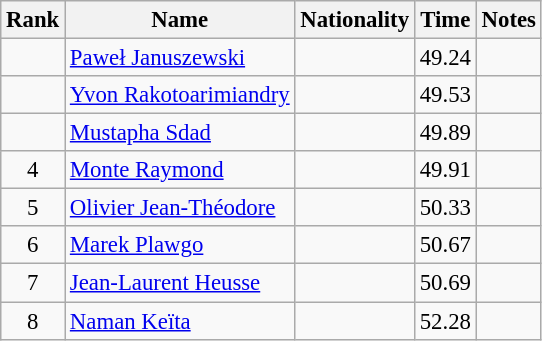<table class="wikitable sortable" style="text-align:center;font-size:95%">
<tr>
<th>Rank</th>
<th>Name</th>
<th>Nationality</th>
<th>Time</th>
<th>Notes</th>
</tr>
<tr>
<td></td>
<td align=left><a href='#'>Paweł Januszewski</a></td>
<td align=left></td>
<td>49.24</td>
<td></td>
</tr>
<tr>
<td></td>
<td align=left><a href='#'>Yvon Rakotoarimiandry</a></td>
<td align=left></td>
<td>49.53</td>
<td></td>
</tr>
<tr>
<td></td>
<td align=left><a href='#'>Mustapha Sdad</a></td>
<td align=left></td>
<td>49.89</td>
<td></td>
</tr>
<tr>
<td>4</td>
<td align=left><a href='#'>Monte Raymond</a></td>
<td align=left></td>
<td>49.91</td>
<td></td>
</tr>
<tr>
<td>5</td>
<td align=left><a href='#'>Olivier Jean-Théodore</a></td>
<td align=left></td>
<td>50.33</td>
<td></td>
</tr>
<tr>
<td>6</td>
<td align=left><a href='#'>Marek Plawgo</a></td>
<td align=left></td>
<td>50.67</td>
<td></td>
</tr>
<tr>
<td>7</td>
<td align=left><a href='#'>Jean-Laurent Heusse</a></td>
<td align=left></td>
<td>50.69</td>
<td></td>
</tr>
<tr>
<td>8</td>
<td align=left><a href='#'>Naman Keïta</a></td>
<td align=left></td>
<td>52.28</td>
<td></td>
</tr>
</table>
